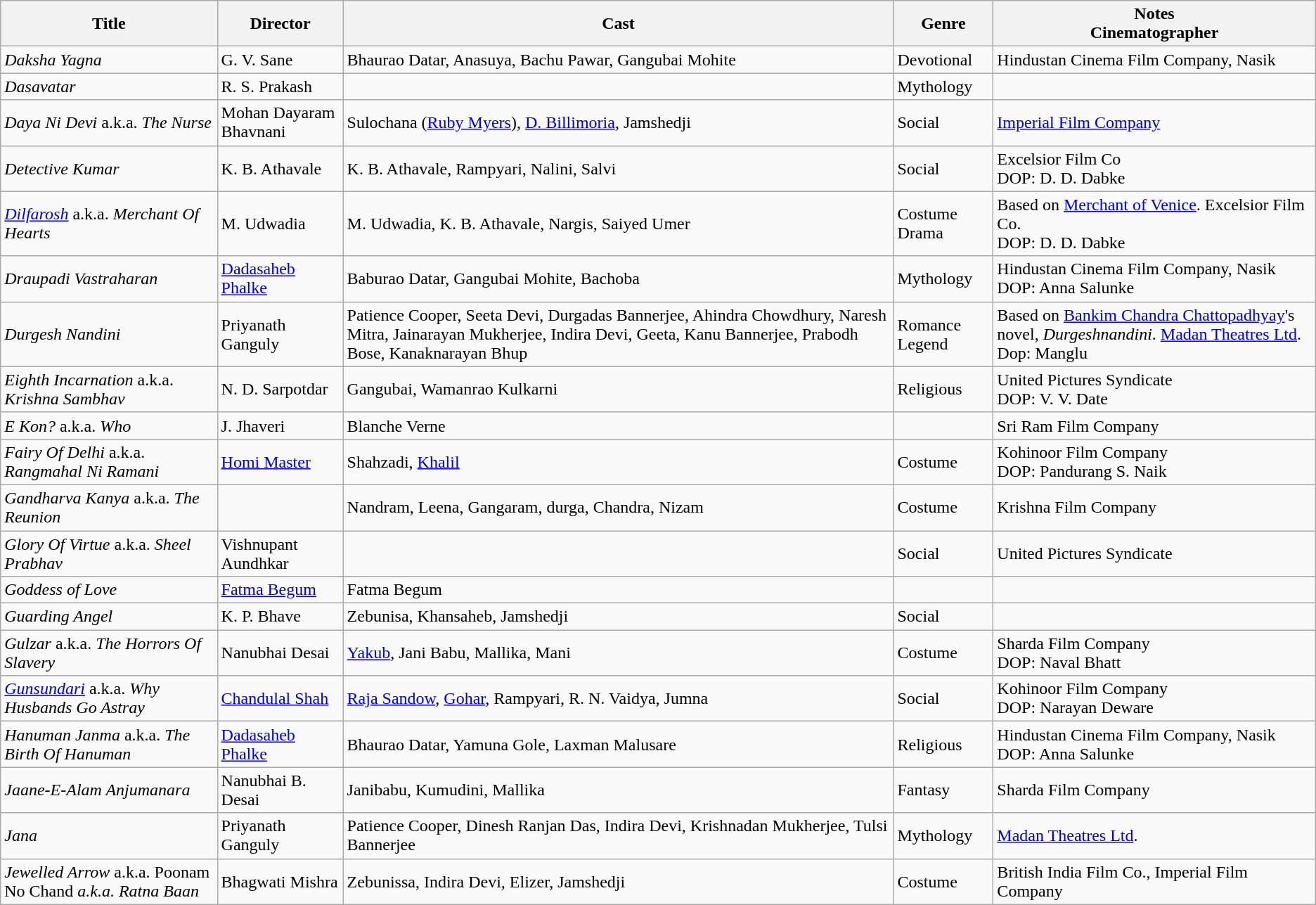<table class="wikitable">
<tr>
<th>Title</th>
<th>Director</th>
<th>Cast</th>
<th>Genre</th>
<th>Notes<br>Cinematographer</th>
</tr>
<tr>
<td><em>Daksha Yagna</em></td>
<td>G. V. Sane</td>
<td>Bhaurao Datar, Anasuya, Bachu Pawar, Gangubai Mohite</td>
<td>Devotional</td>
<td>Hindustan Cinema Film Company, Nasik</td>
</tr>
<tr>
<td><em>Dasavatar</em></td>
<td>R. S. Prakash</td>
<td></td>
<td>Mythology</td>
<td></td>
</tr>
<tr>
<td><em>Daya Ni Devi</em> a.k.a. <em>The Nurse</em></td>
<td>Mohan Dayaram Bhavnani</td>
<td>Sulochana (<a href='#'>Ruby Myers</a>), <a href='#'>D. Billimoria</a>, Jamshedji</td>
<td>Social</td>
<td><a href='#'>Imperial Film Company</a></td>
</tr>
<tr>
<td><em>Detective Kumar</em></td>
<td>K. B. Athavale</td>
<td>K. B. Athavale, Rampyari, Nalini, Salvi</td>
<td>Social</td>
<td>Excelsior Film Co<br>DOP: D. D. Dabke</td>
</tr>
<tr>
<td><em><a href='#'>Dilfarosh</a></em> a.k.a. <em>Merchant Of Hearts</em></td>
<td>M. Udwadia</td>
<td>M. Udwadia, K. B. Athavale, Nargis, Saiyed Umer</td>
<td>Costume Drama</td>
<td>Based on <a href='#'>Merchant of Venice</a>. Excelsior Film Co.<br>DOP: D. D. Dabke</td>
</tr>
<tr>
<td><em>Draupadi Vastraharan</em></td>
<td><a href='#'>Dadasaheb Phalke</a></td>
<td>Baburao Datar, Gangubai Mohite, Bachoba</td>
<td>Mythology</td>
<td>Hindustan Cinema Film Company, Nasik<br>DOP: Anna Salunke</td>
</tr>
<tr>
<td><em>Durgesh Nandini</em></td>
<td>Priyanath Ganguly</td>
<td>Patience Cooper, Seeta Devi, Durgadas Bannerjee, Ahindra Chowdhury, Naresh Mitra, Jainarayan Mukherjee, Indira Devi, Geeta, Kanu Bannerjee, Prabodh Bose, Kanaknarayan Bhup</td>
<td>Romance Legend</td>
<td>Based on  <a href='#'>Bankim Chandra Chattopadhyay</a>'s novel, <em>Durgeshnandini</em>. <a href='#'>Madan Theatres Ltd</a>.<br>Dop: Manglu</td>
</tr>
<tr>
<td><em>Eighth Incarnation</em> a.k.a. <em>Krishna Sambhav</em></td>
<td>N. D. Sarpotdar</td>
<td>Gangubai, Wamanrao Kulkarni</td>
<td>Religious</td>
<td>United Pictures Syndicate<br>DOP:  V. V. Date</td>
</tr>
<tr>
<td><em>E Kon?</em> a.k.a. <em>Who</em></td>
<td>J. Jhaveri</td>
<td>Blanche Verne</td>
<td></td>
<td>Sri Ram Film Company</td>
</tr>
<tr>
<td><em>Fairy Of Delhi</em> a.k.a. <em>Rangmahal Ni Ramani</em></td>
<td><a href='#'>Homi Master</a></td>
<td>Shahzadi, <a href='#'>Khalil</a></td>
<td>Costume</td>
<td>Kohinoor Film Company<br>DOP: Pandurang S. Naik</td>
</tr>
<tr>
<td><em>Gandharva Kanya</em> a.k.a. <em>The Reunion</em></td>
<td></td>
<td>Nandram, Leena, Gangaram, durga, Chandra, Nizam</td>
<td>Costume</td>
<td>Krishna Film Company</td>
</tr>
<tr>
<td><em>Glory Of Virtue</em> a.k.a. <em>Sheel Prabhav</em></td>
<td>Vishnupant Aundhkar</td>
<td></td>
<td>Social</td>
<td>United Pictures Syndicate</td>
</tr>
<tr>
<td><em>Goddess of Love</em></td>
<td><a href='#'>Fatma Begum</a></td>
<td>Fatma Begum</td>
<td></td>
<td></td>
</tr>
<tr>
<td><em>Guarding Angel</em></td>
<td>K. P. Bhave</td>
<td>Zebunisa, Khansaheb, Jamshedji</td>
<td>Social</td>
<td></td>
</tr>
<tr>
<td><em>Gulzar</em> a.k.a. <em>The Horrors Of Slavery</em></td>
<td>Nanubhai Desai</td>
<td><a href='#'>Yakub</a>, Jani Babu, Mallika, Mani</td>
<td>Costume</td>
<td>Sharda Film Company<br>DOP: Naval Bhatt</td>
</tr>
<tr>
<td><em><a href='#'>Gunsundari</a></em> a.k.a. <em>Why Husbands Go Astray</em></td>
<td><a href='#'>Chandulal Shah</a></td>
<td><a href='#'>Raja Sandow</a>, <a href='#'>Gohar</a>, Rampyari, R. N. Vaidya, Jumna</td>
<td>Social</td>
<td>Kohinoor Film Company<br>DOP: Narayan Deware</td>
</tr>
<tr>
<td><em>Hanuman Janma</em> a.k.a. <em>The Birth Of Hanuman</em></td>
<td><a href='#'>Dadasaheb Phalke</a></td>
<td>Bhaurao Datar, Yamuna Gole, Laxman Malusare</td>
<td>Religious</td>
<td>Hindustan Cinema Film Company, Nasik<br>DOP: Anna Salunke</td>
</tr>
<tr>
<td><em>Jaane-E-Alam Anjumanara</em></td>
<td>Nanubhai B. Desai</td>
<td>Janibabu, Kumudini, Mallika</td>
<td>Fantasy</td>
<td>Sharda Film Company</td>
</tr>
<tr>
<td><em>Jana</em></td>
<td>Priyanath Ganguly</td>
<td>Patience Cooper, Dinesh Ranjan Das, Indira Devi, Krishnadan Mukherjee, Tulsi Bannerjee</td>
<td>Mythology</td>
<td><a href='#'>Madan Theatres Ltd</a>.</td>
</tr>
<tr>
<td><em>Jewelled Arrow</em> a.k.a. Poonam No Chand<em> a.k.a. Ratna Baan</em></td>
<td>Bhagwati Mishra</td>
<td>Zebunissa, Indira Devi, Elizer, Jamshedji</td>
<td>Costume</td>
<td>British India Film Co., Imperial Film Company</td>
</tr>
</table>
